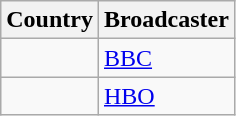<table class="wikitable">
<tr>
<th align=center>Country</th>
<th align=center>Broadcaster</th>
</tr>
<tr>
<td></td>
<td><a href='#'>BBC</a></td>
</tr>
<tr>
<td></td>
<td><a href='#'>HBO</a></td>
</tr>
</table>
